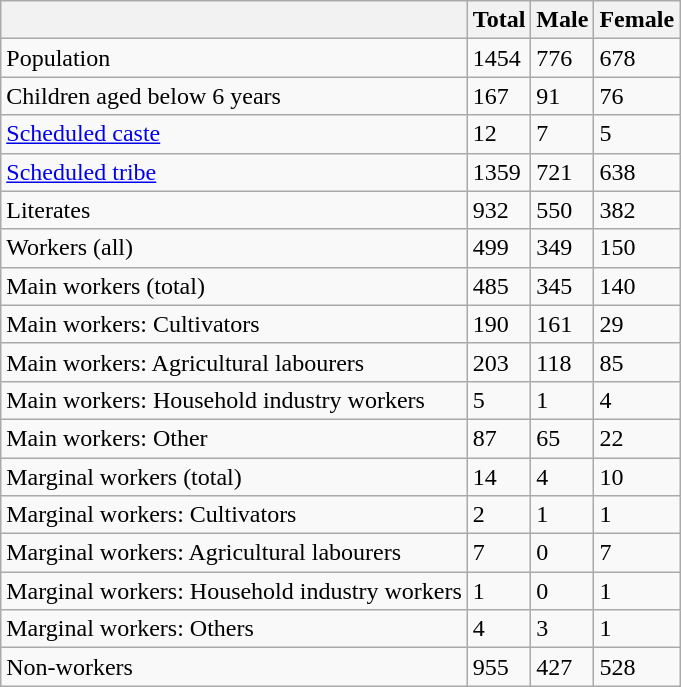<table class="wikitable sortable">
<tr>
<th></th>
<th>Total</th>
<th>Male</th>
<th>Female</th>
</tr>
<tr>
<td>Population</td>
<td>1454</td>
<td>776</td>
<td>678</td>
</tr>
<tr>
<td>Children aged below 6 years</td>
<td>167</td>
<td>91</td>
<td>76</td>
</tr>
<tr>
<td><a href='#'>Scheduled caste</a></td>
<td>12</td>
<td>7</td>
<td>5</td>
</tr>
<tr>
<td><a href='#'>Scheduled tribe</a></td>
<td>1359</td>
<td>721</td>
<td>638</td>
</tr>
<tr>
<td>Literates</td>
<td>932</td>
<td>550</td>
<td>382</td>
</tr>
<tr>
<td>Workers (all)</td>
<td>499</td>
<td>349</td>
<td>150</td>
</tr>
<tr>
<td>Main workers (total)</td>
<td>485</td>
<td>345</td>
<td>140</td>
</tr>
<tr>
<td>Main workers: Cultivators</td>
<td>190</td>
<td>161</td>
<td>29</td>
</tr>
<tr>
<td>Main workers: Agricultural labourers</td>
<td>203</td>
<td>118</td>
<td>85</td>
</tr>
<tr>
<td>Main workers: Household industry workers</td>
<td>5</td>
<td>1</td>
<td>4</td>
</tr>
<tr>
<td>Main workers: Other</td>
<td>87</td>
<td>65</td>
<td>22</td>
</tr>
<tr>
<td>Marginal workers (total)</td>
<td>14</td>
<td>4</td>
<td>10</td>
</tr>
<tr>
<td>Marginal workers: Cultivators</td>
<td>2</td>
<td>1</td>
<td>1</td>
</tr>
<tr>
<td>Marginal workers: Agricultural labourers</td>
<td>7</td>
<td>0</td>
<td>7</td>
</tr>
<tr>
<td>Marginal workers: Household industry workers</td>
<td>1</td>
<td>0</td>
<td>1</td>
</tr>
<tr>
<td>Marginal workers: Others</td>
<td>4</td>
<td>3</td>
<td>1</td>
</tr>
<tr>
<td>Non-workers</td>
<td>955</td>
<td>427</td>
<td>528</td>
</tr>
</table>
